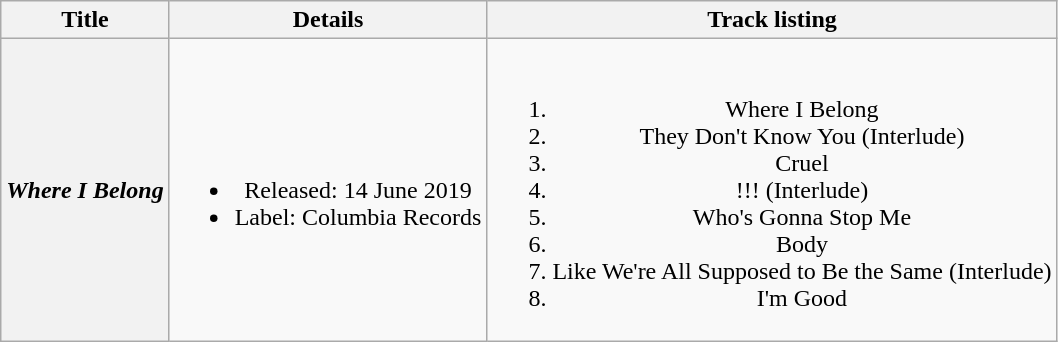<table class="wikitable plainrowheaders" style="text-align:center;" border="1">
<tr>
<th>Title</th>
<th>Details</th>
<th>Track listing</th>
</tr>
<tr>
<th scope="row"><em>Where I Belong</em></th>
<td><br><ul><li>Released: 14 June 2019</li><li>Label: Columbia Records</li></ul></td>
<td><br><ol><li>Where I Belong</li><li>They Don't Know You (Interlude)</li><li>Cruel</li><li>!!! (Interlude)</li><li>Who's Gonna Stop Me</li><li>Body</li><li>Like We're All Supposed to Be the Same (Interlude)</li><li>I'm Good</li></ol></td>
</tr>
</table>
